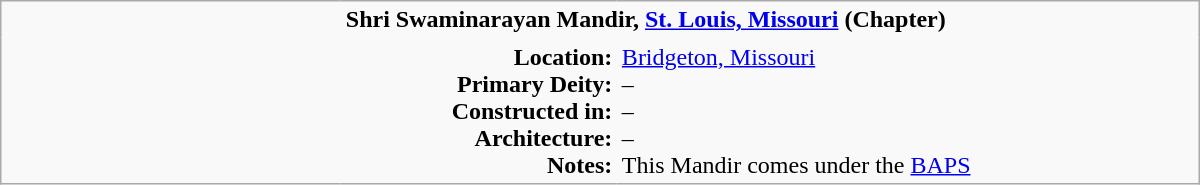<table class="wikitable plain" border="0" width="800">
<tr>
<td width="220px" rowspan="2" style="border:none;"></td>
<td valign="top" colspan=2 style="border:none;"><strong>Shri Swaminarayan Mandir, <a href='#'>St. Louis, Missouri</a> (Chapter)</strong></td>
</tr>
<tr>
<td valign="top" style="text-align:right; border:none;"><strong>Location:</strong><br><strong>Primary Deity:</strong><br><strong>Constructed in:</strong><br><strong>Architecture:</strong><br><strong>Notes:</strong></td>
<td valign="top" style="border:none;"><a href='#'>Bridgeton, Missouri</a> <br>– <br>– <br>– <br>This Mandir comes under the <a href='#'>BAPS</a></td>
</tr>
</table>
